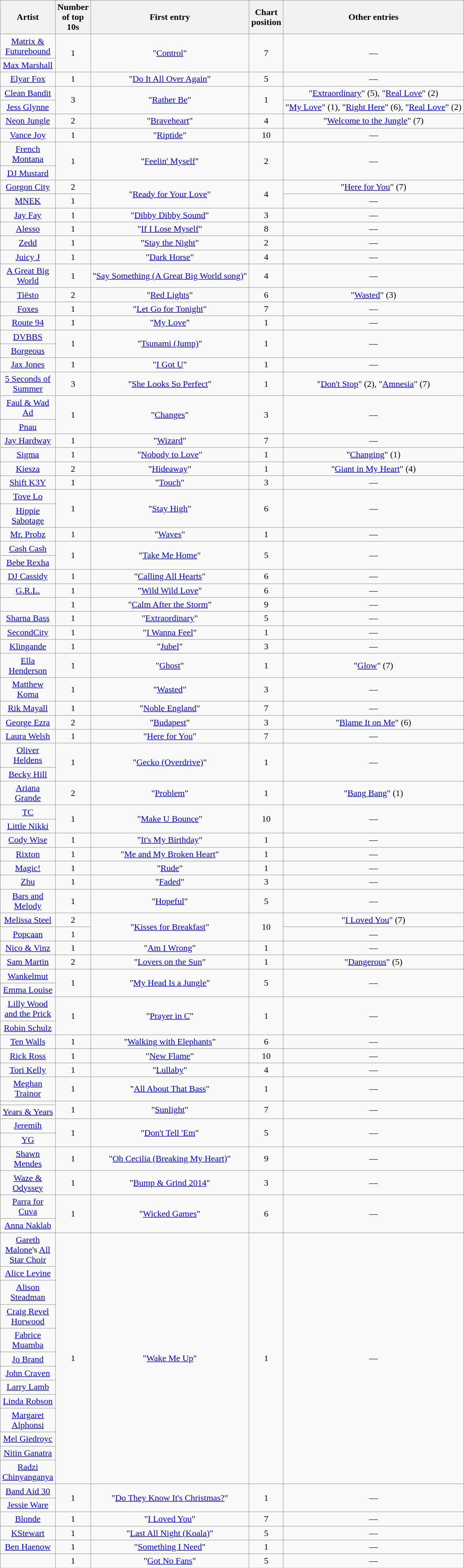<table class="wikitable sortable mw-collapsible mw-collapsed" style="text-align: center;">
<tr>
<th scope="col" style="width:55px;">Artist</th>
<th scope="col" style="width:55px;" data-sort-type="number">Number of top 10s</th>
<th scope="col" style="text-align:center;">First entry</th>
<th scope="col" style="width:55px;" data-sort-type="number">Chart position</th>
<th scope="col" style="text-align:center;">Other entries</th>
</tr>
<tr>
<td><a href='#'>Matrix & Futurebound</a></td>
<td rowspan="2">1</td>
<td rowspan="2">"<a href='#'>Control</a>"</td>
<td rowspan="2">7</td>
<td rowspan="2">—</td>
</tr>
<tr>
<td><a href='#'>Max Marshall</a></td>
</tr>
<tr>
<td><a href='#'>Elyar Fox</a></td>
<td>1</td>
<td>"<a href='#'>Do It All Over Again</a>"</td>
<td>5</td>
<td>—</td>
</tr>
<tr>
<td><a href='#'>Clean Bandit</a></td>
<td rowspan="2">3</td>
<td rowspan="2">"<a href='#'>Rather Be</a>"</td>
<td rowspan="2">1</td>
<td>"<a href='#'>Extraordinary</a>" (5), "<a href='#'>Real Love</a>" (2)</td>
</tr>
<tr>
<td><a href='#'>Jess Glynne</a></td>
<td>"<a href='#'>My Love</a>" (1), "<a href='#'>Right Here</a>" (6), "<a href='#'>Real Love</a>" (2)</td>
</tr>
<tr>
<td><a href='#'>Neon Jungle</a></td>
<td>2</td>
<td>"<a href='#'>Braveheart</a>"</td>
<td>4</td>
<td>"<a href='#'>Welcome to the Jungle</a>" (7)</td>
</tr>
<tr>
<td><a href='#'>Vance Joy</a></td>
<td>1</td>
<td>"<a href='#'>Riptide</a>"</td>
<td>10</td>
<td>—</td>
</tr>
<tr>
<td><a href='#'>French Montana</a></td>
<td rowspan="2">1</td>
<td rowspan="2">"<a href='#'>Feelin' Myself</a>"</td>
<td rowspan="2">2</td>
<td rowspan="2">—</td>
</tr>
<tr>
<td><a href='#'>DJ Mustard</a></td>
</tr>
<tr>
<td><a href='#'>Gorgon City</a></td>
<td>2</td>
<td rowspan="2">"<a href='#'>Ready for Your Love</a>"</td>
<td rowspan="2">4</td>
<td>"<a href='#'>Here for You</a>" (7)</td>
</tr>
<tr>
<td><a href='#'>MNEK</a></td>
<td>1</td>
<td>—</td>
</tr>
<tr>
<td><a href='#'>Jay Fay</a></td>
<td>1</td>
<td>"<a href='#'>Dibby Dibby Sound</a>"</td>
<td>3</td>
<td>—</td>
</tr>
<tr>
<td><a href='#'>Alesso</a></td>
<td>1</td>
<td>"<a href='#'>If I Lose Myself</a>"</td>
<td>8</td>
<td>—</td>
</tr>
<tr>
<td><a href='#'>Zedd</a></td>
<td>1</td>
<td>"<a href='#'>Stay the Night</a>"</td>
<td>2</td>
<td>—</td>
</tr>
<tr>
<td><a href='#'>Juicy J</a></td>
<td>1</td>
<td>"<a href='#'>Dark Horse</a>"</td>
<td>4</td>
<td>—</td>
</tr>
<tr>
<td><a href='#'>A Great Big World</a></td>
<td>1</td>
<td>"<a href='#'>Say Something (A Great Big World song)</a>"</td>
<td>4</td>
<td>—</td>
</tr>
<tr>
<td><a href='#'>Tiësto</a></td>
<td>2</td>
<td>"<a href='#'>Red Lights</a>"</td>
<td>6</td>
<td>"<a href='#'>Wasted</a>" (3)</td>
</tr>
<tr>
<td><a href='#'>Foxes</a></td>
<td>1</td>
<td>"<a href='#'>Let Go for Tonight</a>"</td>
<td>7</td>
<td>—</td>
</tr>
<tr>
<td><a href='#'>Route 94</a></td>
<td>1</td>
<td>"<a href='#'>My Love</a>"</td>
<td>1</td>
<td>—</td>
</tr>
<tr>
<td><a href='#'>DVBBS</a></td>
<td rowspan="2">1</td>
<td rowspan="2">"<a href='#'>Tsunami (Jump)</a>"</td>
<td rowspan="2">1</td>
<td rowspan="2">—</td>
</tr>
<tr>
<td><a href='#'>Borgeous</a></td>
</tr>
<tr>
<td><a href='#'>Jax Jones</a></td>
<td>1</td>
<td>"<a href='#'>I Got U</a>"</td>
<td>1</td>
<td>—</td>
</tr>
<tr>
<td><a href='#'>5 Seconds of Summer</a></td>
<td>3</td>
<td>"<a href='#'>She Looks So Perfect</a>"</td>
<td>1</td>
<td>"<a href='#'>Don't Stop</a>" (2), "<a href='#'>Amnesia</a>" (7)</td>
</tr>
<tr>
<td><a href='#'>Faul & Wad Ad</a></td>
<td rowspan="2">1</td>
<td rowspan="2">"<a href='#'>Changes</a>"</td>
<td rowspan="2">3</td>
<td rowspan="2">—</td>
</tr>
<tr>
<td><a href='#'>Pnau</a></td>
</tr>
<tr>
<td><a href='#'>Jay Hardway</a></td>
<td>1</td>
<td>"<a href='#'>Wizard</a>"</td>
<td>7</td>
<td>—</td>
</tr>
<tr>
<td><a href='#'>Sigma</a></td>
<td>1</td>
<td>"<a href='#'>Nobody to Love</a>"</td>
<td>1</td>
<td>"<a href='#'>Changing</a>" (1)</td>
</tr>
<tr>
<td><a href='#'>Kiesza</a></td>
<td>2</td>
<td>"<a href='#'>Hideaway</a>"</td>
<td>1</td>
<td>"<a href='#'>Giant in My Heart</a>" (4)</td>
</tr>
<tr>
<td><a href='#'>Shift K3Y</a></td>
<td>1</td>
<td>"<a href='#'>Touch</a>"</td>
<td>3</td>
<td>—</td>
</tr>
<tr>
<td><a href='#'>Tove Lo</a></td>
<td rowspan="2">1</td>
<td rowspan="2">"<a href='#'>Stay High</a>"</td>
<td rowspan="2">6</td>
<td rowspan="2">—</td>
</tr>
<tr>
<td><a href='#'>Hippie Sabotage</a></td>
</tr>
<tr>
<td><a href='#'>Mr. Probz</a></td>
<td>1</td>
<td>"<a href='#'>Waves</a>"</td>
<td>1</td>
<td>—</td>
</tr>
<tr>
<td><a href='#'>Cash Cash</a></td>
<td rowspan="2">1</td>
<td rowspan="2">"<a href='#'>Take Me Home</a>"</td>
<td rowspan="2">5</td>
<td rowspan="2">—</td>
</tr>
<tr>
<td><a href='#'>Bebe Rexha</a></td>
</tr>
<tr>
<td><a href='#'>DJ Cassidy</a></td>
<td>1</td>
<td>"<a href='#'>Calling All Hearts</a>"</td>
<td>6</td>
<td>—</td>
</tr>
<tr>
<td><a href='#'>G.R.L.</a></td>
<td>1</td>
<td>"<a href='#'>Wild Wild Love</a>"</td>
<td>6</td>
<td>—</td>
</tr>
<tr>
<td></td>
<td>1</td>
<td>"<a href='#'>Calm After the Storm</a>"</td>
<td>9</td>
<td>—</td>
</tr>
<tr>
<td><a href='#'>Sharna Bass</a></td>
<td>1</td>
<td>"<a href='#'>Extraordinary</a>"</td>
<td>5</td>
<td>—</td>
</tr>
<tr>
<td><a href='#'>SecondCity</a></td>
<td>1</td>
<td>"<a href='#'>I Wanna Feel</a>"</td>
<td>1</td>
<td>—</td>
</tr>
<tr>
<td><a href='#'>Klingande</a></td>
<td>1</td>
<td>"<a href='#'>Jubel</a>"</td>
<td>3</td>
<td>—</td>
</tr>
<tr>
<td><a href='#'>Ella Henderson</a></td>
<td>1</td>
<td>"<a href='#'>Ghost</a>"</td>
<td>1</td>
<td>"<a href='#'>Glow</a>" (7)</td>
</tr>
<tr>
<td><a href='#'>Matthew Koma</a></td>
<td>1</td>
<td>"<a href='#'>Wasted</a>"</td>
<td>3</td>
<td>—</td>
</tr>
<tr>
<td><a href='#'>Rik Mayall</a></td>
<td>1</td>
<td>"<a href='#'>Noble England</a>"</td>
<td>7</td>
<td>—</td>
</tr>
<tr>
<td><a href='#'>George Ezra</a></td>
<td>2</td>
<td>"<a href='#'>Budapest</a>"</td>
<td>3</td>
<td>"<a href='#'>Blame It on Me</a>" (6)</td>
</tr>
<tr>
<td><a href='#'>Laura Welsh</a></td>
<td>1</td>
<td>"<a href='#'>Here for You</a>"</td>
<td>7</td>
<td>—</td>
</tr>
<tr>
<td><a href='#'>Oliver Heldens</a></td>
<td rowspan="2">1</td>
<td rowspan="2">"<a href='#'>Gecko (Overdrive)</a>"</td>
<td rowspan="2">1</td>
<td rowspan="2">—</td>
</tr>
<tr>
<td><a href='#'>Becky Hill</a></td>
</tr>
<tr>
<td><a href='#'>Ariana Grande</a></td>
<td>2</td>
<td>"<a href='#'>Problem</a>"</td>
<td>1</td>
<td>"<a href='#'>Bang Bang</a>" (1)</td>
</tr>
<tr>
<td><a href='#'>TC</a></td>
<td rowspan="2">1</td>
<td rowspan="2">"<a href='#'>Make U Bounce</a>"</td>
<td rowspan="2">10</td>
<td rowspan="2">—</td>
</tr>
<tr>
<td><a href='#'>Little Nikki</a></td>
</tr>
<tr>
<td><a href='#'>Cody Wise</a></td>
<td>1</td>
<td>"<a href='#'>It's My Birthday</a>"</td>
<td>1</td>
<td>—</td>
</tr>
<tr>
<td><a href='#'>Rixton</a></td>
<td>1</td>
<td>"<a href='#'>Me and My Broken Heart</a>"</td>
<td>1</td>
<td>—</td>
</tr>
<tr>
<td><a href='#'>Magic!</a></td>
<td>1</td>
<td>"<a href='#'>Rude</a>"</td>
<td>1</td>
<td>—</td>
</tr>
<tr>
<td><a href='#'>Zhu</a></td>
<td>1</td>
<td>"<a href='#'>Faded</a>"</td>
<td>3</td>
<td>—</td>
</tr>
<tr>
<td><a href='#'>Bars and Melody</a></td>
<td>1</td>
<td>"<a href='#'>Hopeful</a>"</td>
<td>5</td>
<td>—</td>
</tr>
<tr>
<td><a href='#'>Melissa Steel</a></td>
<td>2</td>
<td rowspan="2">"<a href='#'>Kisses for Breakfast</a>"</td>
<td rowspan="2">10</td>
<td>"<a href='#'>I Loved You</a>" (7)</td>
</tr>
<tr>
<td><a href='#'>Popcaan</a></td>
<td>1</td>
<td>—</td>
</tr>
<tr>
<td><a href='#'>Nico & Vinz</a></td>
<td>1</td>
<td>"<a href='#'>Am I Wrong</a>"</td>
<td>1</td>
<td>—</td>
</tr>
<tr>
<td><a href='#'>Sam Martin</a></td>
<td>2</td>
<td>"<a href='#'>Lovers on the Sun</a>"</td>
<td>1</td>
<td>"<a href='#'>Dangerous</a>" (5)</td>
</tr>
<tr>
<td><a href='#'>Wankelmut</a></td>
<td rowspan="2">1</td>
<td rowspan="2">"<a href='#'>My Head Is a Jungle</a>"</td>
<td rowspan="2">5</td>
<td rowspan="2">—</td>
</tr>
<tr>
<td><a href='#'>Emma Louise</a></td>
</tr>
<tr>
<td><a href='#'>Lilly Wood and the Prick</a></td>
<td rowspan="2">1</td>
<td rowspan="2">"<a href='#'>Prayer in C</a>"</td>
<td rowspan="2">1</td>
<td rowspan="2">—</td>
</tr>
<tr>
<td><a href='#'>Robin Schulz</a></td>
</tr>
<tr>
<td><a href='#'>Ten Walls</a></td>
<td>1</td>
<td>"<a href='#'>Walking with Elephants</a>"</td>
<td>6</td>
<td>—</td>
</tr>
<tr>
<td><a href='#'>Rick Ross</a></td>
<td>1</td>
<td>"<a href='#'>New Flame</a>"</td>
<td>10</td>
<td>—</td>
</tr>
<tr>
<td><a href='#'>Tori Kelly</a></td>
<td>1</td>
<td>"<a href='#'>Lullaby</a>"</td>
<td>4</td>
<td>—</td>
</tr>
<tr>
<td><a href='#'>Meghan Trainor</a></td>
<td>1</td>
<td>"<a href='#'>All About That Bass</a>"</td>
<td>1</td>
<td>—</td>
</tr>
<tr>
<td></td>
<td rowspan="2">1</td>
<td rowspan="2">"<a href='#'>Sunlight</a>"</td>
<td rowspan="2">7</td>
<td rowspan="2">—</td>
</tr>
<tr>
<td><a href='#'>Years & Years</a></td>
</tr>
<tr>
<td><a href='#'>Jeremih</a></td>
<td rowspan="2">1</td>
<td rowspan="2">"<a href='#'>Don't Tell 'Em</a>"</td>
<td rowspan="2">5</td>
<td rowspan="2">—</td>
</tr>
<tr>
<td><a href='#'>YG</a></td>
</tr>
<tr>
<td><a href='#'>Shawn Mendes</a></td>
<td>1</td>
<td>"<a href='#'>Oh Cecilia (Breaking My Heart)</a>"</td>
<td>9</td>
<td>—</td>
</tr>
<tr>
<td><a href='#'>Waze & Odyssey</a></td>
<td>1</td>
<td>"<a href='#'>Bump & Grind 2014</a>"</td>
<td>3</td>
<td>—</td>
</tr>
<tr>
<td><a href='#'>Parra for Cuva</a></td>
<td rowspan="2">1</td>
<td rowspan="2">"<a href='#'>Wicked Games</a>"</td>
<td rowspan="2">6</td>
<td rowspan="2">—</td>
</tr>
<tr>
<td><a href='#'>Anna Naklab</a></td>
</tr>
<tr>
<td><a href='#'>Gareth Malone</a>'s <a href='#'>All Star Choir</a></td>
<td rowspan="13">1</td>
<td rowspan="13">"<a href='#'>Wake Me Up</a>"</td>
<td rowspan="13">1</td>
<td rowspan="13">—</td>
</tr>
<tr>
<td><a href='#'>Alice Levine</a></td>
</tr>
<tr>
<td><a href='#'>Alison Steadman</a></td>
</tr>
<tr>
<td><a href='#'>Craig Revel Horwood</a></td>
</tr>
<tr>
<td><a href='#'>Fabrice Muamba</a></td>
</tr>
<tr>
<td><a href='#'>Jo Brand</a></td>
</tr>
<tr>
<td><a href='#'>John Craven</a></td>
</tr>
<tr>
<td><a href='#'>Larry Lamb</a></td>
</tr>
<tr>
<td><a href='#'>Linda Robson</a></td>
</tr>
<tr>
<td><a href='#'>Margaret Alphonsi</a></td>
</tr>
<tr>
<td><a href='#'>Mel Giedroyc</a></td>
</tr>
<tr>
<td><a href='#'>Nitin Ganatra</a></td>
</tr>
<tr>
<td><a href='#'>Radzi Chinyanganya</a></td>
</tr>
<tr>
<td><a href='#'>Band Aid 30</a></td>
<td rowspan="2">1</td>
<td rowspan="2">"<a href='#'>Do They Know It's Christmas?</a>"</td>
<td rowspan="2">1</td>
<td rowspan="2">—</td>
</tr>
<tr>
<td><a href='#'>Jessie Ware</a></td>
</tr>
<tr>
<td><a href='#'>Blonde</a></td>
<td>1</td>
<td>"<a href='#'>I Loved You</a>"</td>
<td>7</td>
<td>—</td>
</tr>
<tr>
<td><a href='#'>KStewart</a></td>
<td>1</td>
<td>"<a href='#'>Last All Night (Koala)</a>"</td>
<td>5</td>
<td>—</td>
</tr>
<tr>
<td><a href='#'>Ben Haenow</a></td>
<td>1</td>
<td>"<a href='#'>Something I Need</a>"</td>
<td>1</td>
<td>—</td>
</tr>
<tr>
<td></td>
<td>1</td>
<td>"<a href='#'>Got No Fans</a>"</td>
<td>5</td>
<td>—</td>
</tr>
</table>
